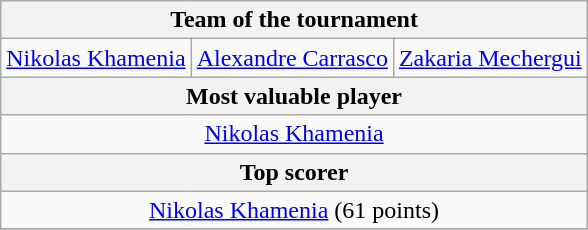<table class="wikitable" style="text-align:center">
<tr>
<th colspan="3">Team of the tournament</th>
</tr>
<tr>
<td> <a href='#'>Nikolas Khamenia</a></td>
<td> <a href='#'>Alexandre Carrasco</a></td>
<td> <a href='#'>Zakaria Mechergui</a></td>
</tr>
<tr>
<th colspan="3">Most valuable player</th>
</tr>
<tr>
<td colspan="3"> <a href='#'>Nikolas Khamenia</a></td>
</tr>
<tr>
<th colspan="3">Top scorer</th>
</tr>
<tr>
<td colspan="3"> <a href='#'>Nikolas Khamenia</a> (61 points)</td>
</tr>
<tr>
</tr>
</table>
